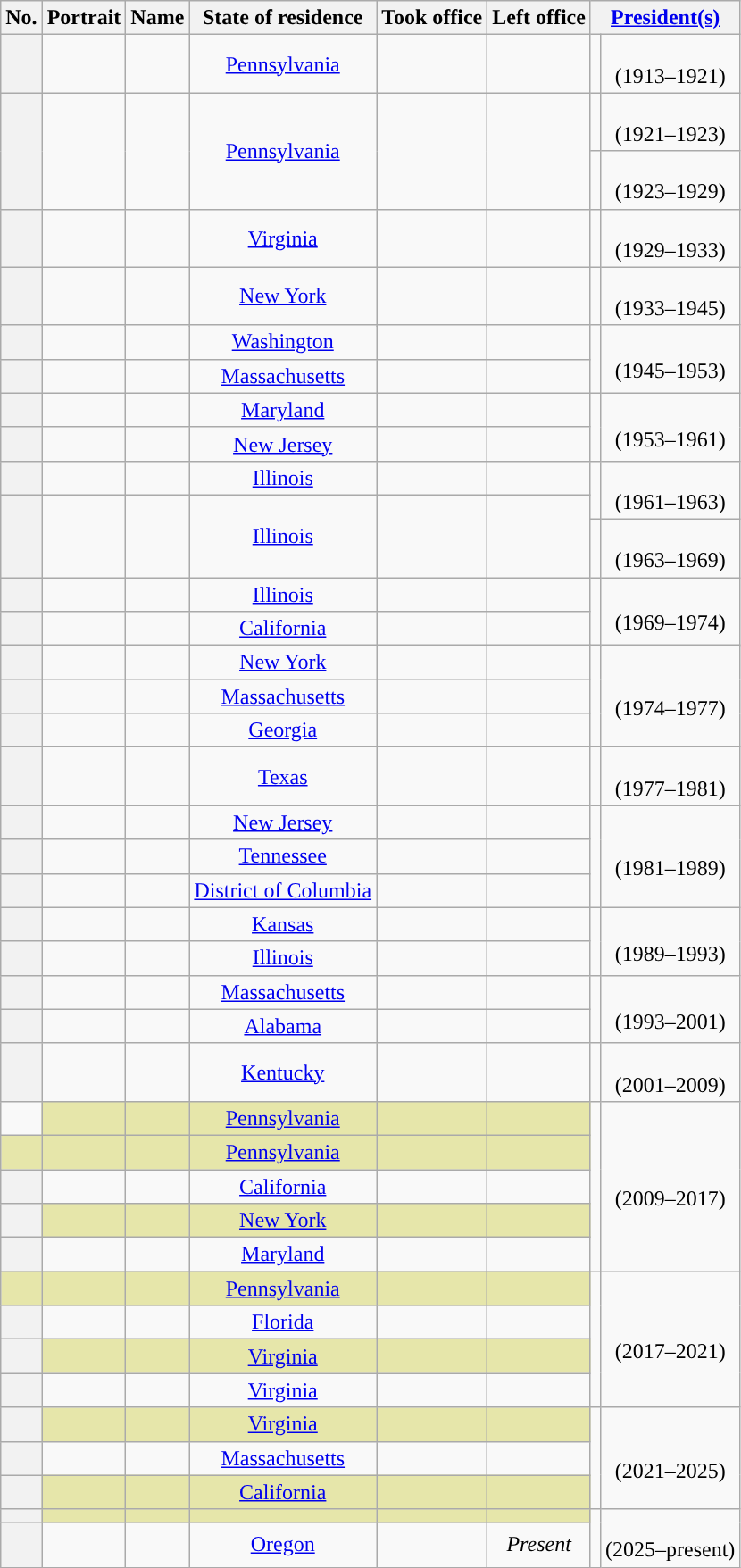<table class="wikitable sortable" style="text-align:center">
<tr>
<th>No.</th>
<th class=unsortable>Portrait</th>
<th>Name</th>
<th>State of residence</th>
<th>Took office</th>
<th>Left office</th>
<th colspan=2><a href='#'>President(s)</a></th>
</tr>
<tr>
<th style="background: "></th>
<td></td>
<td></td>
<td><a href='#'>Pennsylvania</a></td>
<td></td>
<td></td>
<td style="background: "></td>
<td><br>(1913–1921)</td>
</tr>
<tr>
<th rowspan=3 style="background: "></th>
<td rowspan=3></td>
<td rowspan=3></td>
<td rowspan=3><a href='#'>Pennsylvania</a></td>
<td rowspan=3></td>
<td rowspan=3></td>
<td style="background: "></td>
<td><br>(1921–1923)</td>
</tr>
<tr>
<td style="background: "></td>
<td><br>(1923–1929)</td>
</tr>
<tr>
<td rowspan=2 style="background: "></td>
<td rowspan=2><br>(1929–1933)</td>
</tr>
<tr>
<th style="background: "></th>
<td></td>
<td></td>
<td><a href='#'>Virginia</a></td>
<td></td>
<td></td>
</tr>
<tr>
<th rowspan=2 style="background: "></th>
<td rowspan=2></td>
<td rowspan=2></td>
<td rowspan=2><a href='#'>New York</a></td>
<td rowspan=2></td>
<td rowspan=2></td>
<td style="background: "></td>
<td><br>(1933–1945)</td>
</tr>
<tr>
<td rowspan=3 style="background: "></td>
<td rowspan=3><br>(1945–1953)</td>
</tr>
<tr>
<th style="background: "></th>
<td></td>
<td></td>
<td><a href='#'>Washington</a></td>
<td></td>
<td></td>
</tr>
<tr>
<th style="background: "></th>
<td></td>
<td></td>
<td><a href='#'>Massachusetts</a></td>
<td></td>
<td></td>
</tr>
<tr>
<th style="background: "></th>
<td></td>
<td></td>
<td><a href='#'>Maryland</a></td>
<td></td>
<td></td>
<td rowspan=2 style="background: "></td>
<td rowspan=2><br>(1953–1961)</td>
</tr>
<tr>
<th style="background: "></th>
<td></td>
<td></td>
<td><a href='#'>New Jersey</a></td>
<td></td>
<td></td>
</tr>
<tr>
<th style="background: "></th>
<td></td>
<td></td>
<td><a href='#'>Illinois</a></td>
<td></td>
<td></td>
<td rowspan=2 style="background: "></td>
<td rowspan=2><br>(1961–1963)</td>
</tr>
<tr>
<th rowspan=2 style="background: "></th>
<td rowspan=2></td>
<td rowspan=2></td>
<td rowspan=2><a href='#'>Illinois</a></td>
<td rowspan=2></td>
<td rowspan=2></td>
</tr>
<tr>
<td style="background: "></td>
<td><br>(1963–1969)</td>
</tr>
<tr>
<th style="background: "></th>
<td></td>
<td></td>
<td><a href='#'>Illinois</a></td>
<td></td>
<td></td>
<td rowspan=3 style="background: "></td>
<td rowspan=3><br>(1969–1974)</td>
</tr>
<tr>
<th style="background: "></th>
<td></td>
<td></td>
<td><a href='#'>California</a></td>
<td></td>
<td></td>
</tr>
<tr>
<th rowspan=2 style="background: "></th>
<td rowspan=2></td>
<td rowspan=2></td>
<td rowspan=2><a href='#'>New York</a></td>
<td rowspan=2></td>
<td rowspan=2></td>
</tr>
<tr>
<td rowspan=3 style="background: "></td>
<td rowspan=3><br>(1974–1977)</td>
</tr>
<tr>
<th style="background: "></th>
<td></td>
<td></td>
<td><a href='#'>Massachusetts</a></td>
<td></td>
<td></td>
</tr>
<tr>
<th style="background: "></th>
<td></td>
<td></td>
<td><a href='#'>Georgia</a></td>
<td></td>
<td></td>
</tr>
<tr>
<th style="background: "></th>
<td></td>
<td></td>
<td><a href='#'>Texas</a></td>
<td></td>
<td></td>
<td style="background: "></td>
<td><br>(1977–1981)</td>
</tr>
<tr>
<th style="background: "></th>
<td></td>
<td></td>
<td><a href='#'>New Jersey</a></td>
<td></td>
<td></td>
<td rowspan=3 style="background: "></td>
<td rowspan=3><br>(1981–1989)</td>
</tr>
<tr>
<th style="background: "></th>
<td></td>
<td></td>
<td><a href='#'>Tennessee</a></td>
<td></td>
<td></td>
</tr>
<tr>
<th style="background: "></th>
<td></td>
<td></td>
<td><a href='#'>District of Columbia</a></td>
<td></td>
<td></td>
</tr>
<tr>
<th style="background: "></th>
<td></td>
<td></td>
<td><a href='#'>Kansas</a></td>
<td></td>
<td></td>
<td rowspan=2 style="background: "></td>
<td rowspan=2><br>(1989–1993)</td>
</tr>
<tr>
<th style="background: "></th>
<td></td>
<td></td>
<td><a href='#'>Illinois</a></td>
<td></td>
<td></td>
</tr>
<tr>
<th style="background: "></th>
<td></td>
<td></td>
<td><a href='#'>Massachusetts</a></td>
<td></td>
<td></td>
<td rowspan=2 style="background: "></td>
<td rowspan=2><br>(1993–2001)</td>
</tr>
<tr>
<th style="background: "></th>
<td></td>
<td></td>
<td><a href='#'>Alabama</a></td>
<td></td>
<td></td>
</tr>
<tr>
<th style="background: "></th>
<td></td>
<td></td>
<td><a href='#'>Kentucky</a></td>
<td></td>
<td></td>
<td style="background: "></td>
<td><br>(2001–2009)</td>
</tr>
<tr>
<td style="background: "></td>
<td style="background:#e6e6aa;"></td>
<td style="background:#e6e6aa;"></td>
<td style="background:#e6e6aa;"><a href='#'>Pennsylvania</a></td>
<td style="background:#e6e6aa;"></td>
<td style="background:#e6e6aa;"></td>
<td rowspan=5 style="background: "></td>
<td rowspan=5><br>(2009–2017)</td>
</tr>
<tr>
<th style="background:#E6E6AA;"></th>
<td style="background:#e6e6aa;"></td>
<td style="background:#e6e6aa;"></td>
<td style="background:#e6e6aa;"><a href='#'>Pennsylvania</a></td>
<td style="background:#e6e6aa;"></td>
<td style="background:#e6e6aa;"></td>
</tr>
<tr>
<th style="background: "></th>
<td></td>
<td></td>
<td><a href='#'>California</a></td>
<td></td>
<td></td>
</tr>
<tr>
<th style="background: "></th>
<td style="background:#e6e6aa;"></td>
<td style="background:#e6e6aa;"></td>
<td style="background:#e6e6aa;"><a href='#'>New York</a></td>
<td style="background:#e6e6aa;"></td>
<td style="background:#e6e6aa;"></td>
</tr>
<tr>
<th style="background: "></th>
<td></td>
<td></td>
<td><a href='#'>Maryland</a></td>
<td></td>
<td></td>
</tr>
<tr>
<th style="background:#E6E6AA;"></th>
<td style="background:#e6e6aa;"></td>
<td style="background:#e6e6aa;"></td>
<td style="background:#e6e6aa;"><a href='#'>Pennsylvania</a></td>
<td style="background:#e6e6aa;"></td>
<td style="background:#e6e6aa;"></td>
<td rowspan=4 style="background: "></td>
<td rowspan=4><br>(2017–2021)</td>
</tr>
<tr>
<th style="background: "></th>
<td></td>
<td></td>
<td><a href='#'>Florida</a></td>
<td></td>
<td></td>
</tr>
<tr>
<th style="background: "></th>
<td style="background:#e6e6aa;"></td>
<td style="background:#e6e6aa;"></td>
<td style="background:#e6e6aa;"><a href='#'>Virginia</a></td>
<td style="background:#e6e6aa;"></td>
<td style="background:#e6e6aa;"></td>
</tr>
<tr>
<th style="background: "></th>
<td></td>
<td></td>
<td><a href='#'>Virginia</a></td>
<td></td>
<td></td>
</tr>
<tr>
<th style="background: "></th>
<td style="background:#e6e6aa;"></td>
<td style="background:#e6e6aa;"></td>
<td style="background:#e6e6aa;"><a href='#'>Virginia</a></td>
<td style="background:#e6e6aa;"></td>
<td style="background:#e6e6aa;"></td>
<td rowspan=3 style="background: "></td>
<td rowspan=3><br>(2021–2025)</td>
</tr>
<tr>
<th style="background: "></th>
<td></td>
<td></td>
<td><a href='#'>Massachusetts</a></td>
<td></td>
<td></td>
</tr>
<tr>
<th style="background: "></th>
<td style="background:#e6e6aa;"></td>
<td style="background:#e6e6aa;"></td>
<td style="background:#e6e6aa;"><a href='#'>California</a></td>
<td style="background:#e6e6aa;"></td>
<td style="background:#e6e6aa;"></td>
</tr>
<tr>
<th style="background: "></th>
<td style="background:#e6e6aa;"></td>
<td style="background:#e6e6aa;"></td>
<td style="background:#e6e6aa;"></td>
<td style="background:#e6e6aa;"></td>
<td style="background:#e6e6aa;"></td>
<td rowspan=2 style="background: "></td>
<td rowspan=2><br>(2025–present)</td>
</tr>
<tr>
<th style="background: "></th>
<td></td>
<td></td>
<td><a href='#'>Oregon</a></td>
<td></td>
<td><em>Present</em></td>
</tr>
</table>
